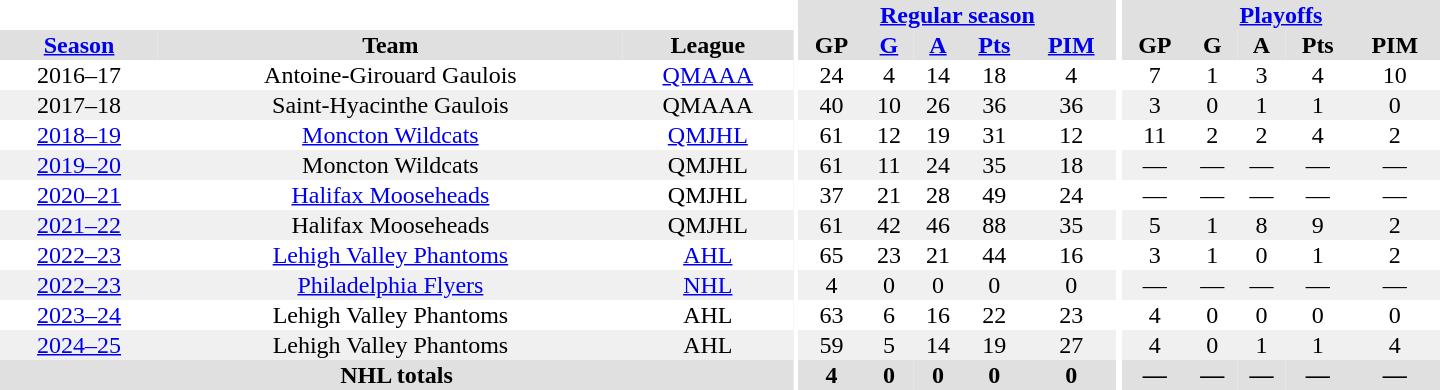<table border="0" cellpadding="1" cellspacing="0" style="text-align:center; width:60em">
<tr bgcolor="#e0e0e0">
<th colspan="3" bgcolor="#ffffff"></th>
<th rowspan="99" bgcolor="#ffffff"></th>
<th colspan="5"><a href='#'>Regular season</a></th>
<th rowspan="99" bgcolor="#ffffff"></th>
<th colspan="5"><a href='#'>Playoffs</a></th>
</tr>
<tr bgcolor="#e0e0e0">
<th><a href='#'>Season</a></th>
<th>Team</th>
<th>League</th>
<th>GP</th>
<th><a href='#'>G</a></th>
<th><a href='#'>A</a></th>
<th><a href='#'>Pts</a></th>
<th><a href='#'>PIM</a></th>
<th>GP</th>
<th>G</th>
<th>A</th>
<th>Pts</th>
<th>PIM</th>
</tr>
<tr>
<td>2016–17</td>
<td>Antoine-Girouard Gaulois</td>
<td><a href='#'>QMAAA</a></td>
<td>24</td>
<td>4</td>
<td>14</td>
<td>18</td>
<td>4</td>
<td>7</td>
<td>1</td>
<td>3</td>
<td>4</td>
<td>10</td>
</tr>
<tr bgcolor="#f0f0f0">
<td>2017–18</td>
<td>Saint-Hyacinthe Gaulois</td>
<td>QMAAA</td>
<td>40</td>
<td>10</td>
<td>26</td>
<td>36</td>
<td>36</td>
<td>3</td>
<td>0</td>
<td>1</td>
<td>1</td>
<td>0</td>
</tr>
<tr>
<td><a href='#'>2018–19</a></td>
<td><a href='#'>Moncton Wildcats</a></td>
<td><a href='#'>QMJHL</a></td>
<td>61</td>
<td>12</td>
<td>19</td>
<td>31</td>
<td>12</td>
<td>11</td>
<td>2</td>
<td>2</td>
<td>4</td>
<td>2</td>
</tr>
<tr bgcolor="#f0f0f0">
<td><a href='#'>2019–20</a></td>
<td>Moncton Wildcats</td>
<td>QMJHL</td>
<td>61</td>
<td>11</td>
<td>24</td>
<td>35</td>
<td>18</td>
<td>—</td>
<td>—</td>
<td>—</td>
<td>—</td>
<td>—</td>
</tr>
<tr>
<td><a href='#'>2020–21</a></td>
<td><a href='#'>Halifax Mooseheads</a></td>
<td>QMJHL</td>
<td>37</td>
<td>21</td>
<td>28</td>
<td>49</td>
<td>24</td>
<td>—</td>
<td>—</td>
<td>—</td>
<td>—</td>
<td>—</td>
</tr>
<tr bgcolor="#f0f0f0">
<td><a href='#'>2021–22</a></td>
<td>Halifax Mooseheads</td>
<td>QMJHL</td>
<td>61</td>
<td>42</td>
<td>46</td>
<td>88</td>
<td>35</td>
<td>5</td>
<td>1</td>
<td>8</td>
<td>9</td>
<td>2</td>
</tr>
<tr>
<td><a href='#'>2022–23</a></td>
<td><a href='#'>Lehigh Valley Phantoms</a></td>
<td><a href='#'>AHL</a></td>
<td>65</td>
<td>23</td>
<td>21</td>
<td>44</td>
<td>16</td>
<td>3</td>
<td>1</td>
<td>0</td>
<td>1</td>
<td>2</td>
</tr>
<tr bgcolor="#f0f0f0">
<td><a href='#'>2022–23</a></td>
<td><a href='#'>Philadelphia Flyers</a></td>
<td><a href='#'>NHL</a></td>
<td>4</td>
<td>0</td>
<td>0</td>
<td>0</td>
<td>0</td>
<td>—</td>
<td>—</td>
<td>—</td>
<td>—</td>
<td>—</td>
</tr>
<tr>
<td><a href='#'>2023–24</a></td>
<td>Lehigh Valley Phantoms</td>
<td>AHL</td>
<td>63</td>
<td>6</td>
<td>16</td>
<td>22</td>
<td>23</td>
<td>4</td>
<td>0</td>
<td>0</td>
<td>0</td>
<td>0</td>
</tr>
<tr bgcolor="#f0f0f0">
<td><a href='#'>2024–25</a></td>
<td>Lehigh Valley Phantoms</td>
<td>AHL</td>
<td>59</td>
<td>5</td>
<td>14</td>
<td>19</td>
<td>27</td>
<td>4</td>
<td>0</td>
<td>1</td>
<td>1</td>
<td>4</td>
</tr>
<tr bgcolor="#e0e0e0">
<th colspan="3">NHL totals</th>
<th>4</th>
<th>0</th>
<th>0</th>
<th>0</th>
<th>0</th>
<th>—</th>
<th>—</th>
<th>—</th>
<th>—</th>
<th>—</th>
</tr>
</table>
